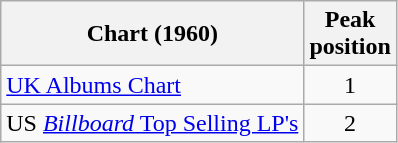<table class="wikitable">
<tr>
<th scope="col">Chart (1960)</th>
<th scope="col">Peak<br>position</th>
</tr>
<tr>
<td><a href='#'>UK Albums Chart</a></td>
<td style="text-align:center;">1</td>
</tr>
<tr>
<td>US <a href='#'><em>Billboard</em> Top Selling LP's</a></td>
<td style="text-align:center;">2</td>
</tr>
</table>
